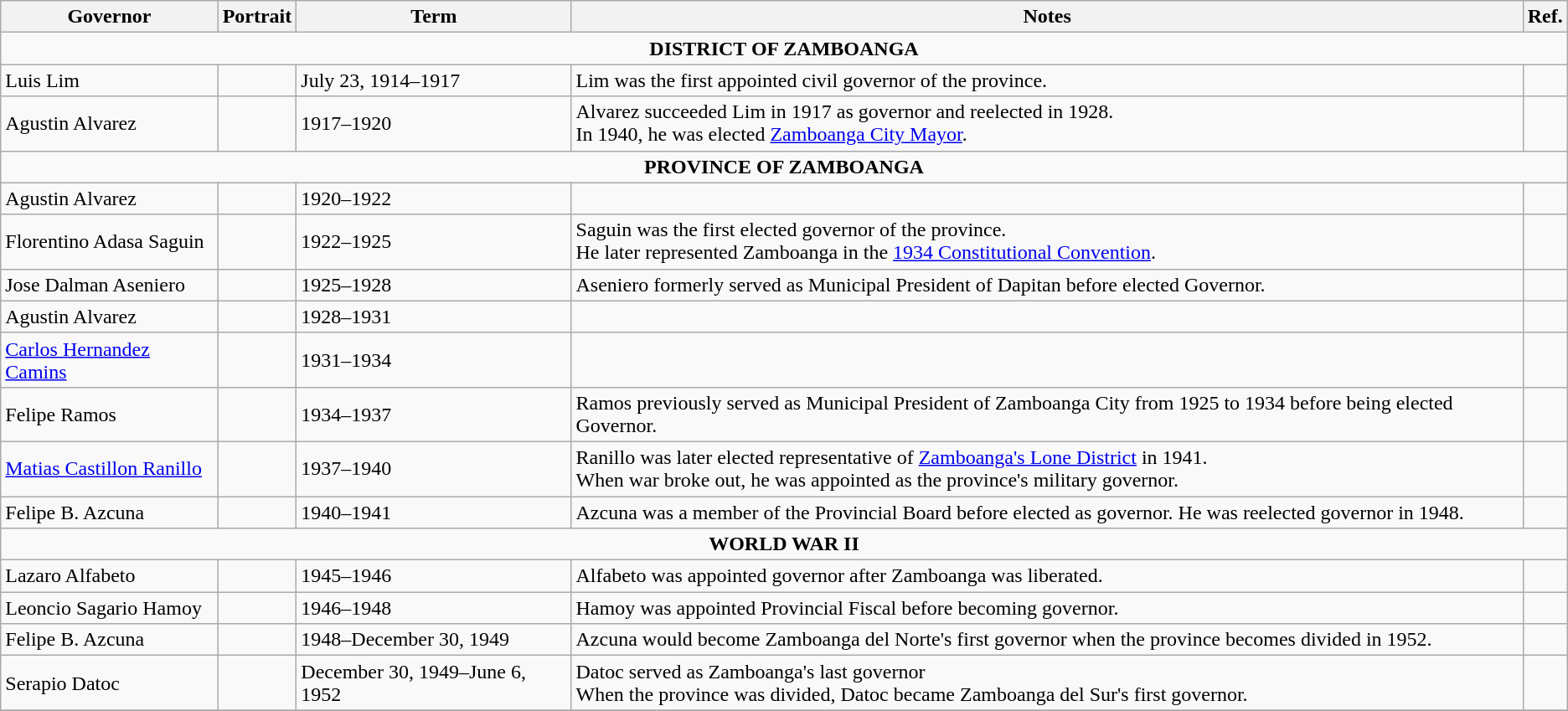<table class="wikitable" border="1">
<tr>
<th>Governor</th>
<th>Portrait</th>
<th>Term</th>
<th>Notes</th>
<th>Ref.</th>
</tr>
<tr>
<td colspan=5 align="center"><strong>DISTRICT OF ZAMBOANGA</strong></td>
</tr>
<tr>
<td>Luis Lim</td>
<td></td>
<td>July 23, 1914–1917</td>
<td>Lim was the first appointed civil governor of the province.</td>
<td></td>
</tr>
<tr>
<td>Agustin Alvarez</td>
<td></td>
<td>1917–1920</td>
<td>Alvarez succeeded Lim in 1917 as governor and reelected in 1928.<br>In 1940, he was elected <a href='#'>Zamboanga City Mayor</a>.</td>
<td></td>
</tr>
<tr>
<td colspan=5 align="center"><strong>PROVINCE OF ZAMBOANGA</strong></td>
</tr>
<tr>
<td>Agustin Alvarez</td>
<td></td>
<td>1920–1922</td>
<td></td>
<td></td>
</tr>
<tr>
<td>Florentino Adasa Saguin</td>
<td></td>
<td>1922–1925</td>
<td>Saguin was the first elected governor of the province.<br>He later represented Zamboanga in the <a href='#'>1934 Constitutional Convention</a>.</td>
<td></td>
</tr>
<tr>
<td>Jose Dalman Aseniero</td>
<td></td>
<td>1925–1928</td>
<td>Aseniero formerly served as Municipal President of Dapitan before elected Governor.</td>
<td></td>
</tr>
<tr>
<td>Agustin Alvarez</td>
<td></td>
<td>1928–1931</td>
<td></td>
<td></td>
</tr>
<tr>
<td><a href='#'>Carlos Hernandez Camins</a></td>
<td></td>
<td>1931–1934</td>
<td></td>
<td></td>
</tr>
<tr>
<td>Felipe Ramos</td>
<td></td>
<td>1934–1937</td>
<td>Ramos previously served as Municipal President of Zamboanga City from 1925 to 1934 before being elected Governor.</td>
<td></td>
</tr>
<tr>
<td><a href='#'>Matias Castillon Ranillo</a></td>
<td></td>
<td>1937–1940</td>
<td>Ranillo was later elected representative of <a href='#'>Zamboanga's Lone District</a> in 1941.<br>When war broke out, he was appointed as the province's military governor.</td>
<td></td>
</tr>
<tr>
<td>Felipe B. Azcuna</td>
<td></td>
<td>1940–1941</td>
<td>Azcuna was a member of the Provincial Board before elected as governor. He was reelected governor in 1948.</td>
<td></td>
</tr>
<tr>
<td colspan=5 align="center"><strong>WORLD WAR II</strong></td>
</tr>
<tr>
<td>Lazaro Alfabeto</td>
<td></td>
<td>1945–1946</td>
<td>Alfabeto was appointed governor after Zamboanga was liberated.</td>
<td></td>
</tr>
<tr>
<td>Leoncio Sagario Hamoy</td>
<td></td>
<td>1946–1948</td>
<td>Hamoy was appointed Provincial Fiscal before becoming governor.</td>
<td></td>
</tr>
<tr>
<td>Felipe B. Azcuna</td>
<td></td>
<td>1948–December 30, 1949</td>
<td>Azcuna would become Zamboanga del Norte's first governor when the province becomes divided in 1952.</td>
<td></td>
</tr>
<tr>
<td>Serapio Datoc</td>
<td></td>
<td>December 30, 1949–June 6, 1952</td>
<td>Datoc served as Zamboanga's last governor<br>When the province was divided, Datoc became Zamboanga del Sur's first governor.</td>
<td></td>
</tr>
<tr>
</tr>
</table>
